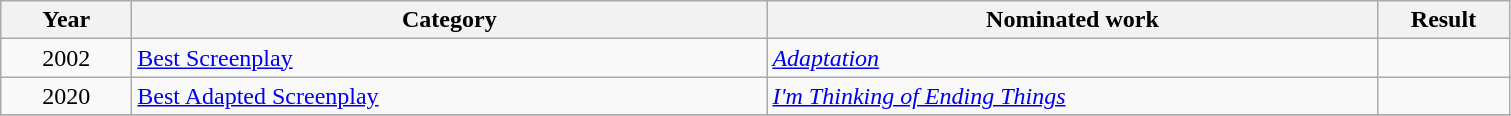<table class=wikitable>
<tr>
<th scope="col" style="width:5em;">Year</th>
<th scope="col" style="width:26em;">Category</th>
<th scope="col" style="width:25em;">Nominated work</th>
<th scope="col" style="width:5em;">Result</th>
</tr>
<tr>
<td style="text-align:center;">2002</td>
<td><a href='#'>Best Screenplay</a></td>
<td><em><a href='#'>Adaptation</a></em></td>
<td></td>
</tr>
<tr>
<td style="text-align:center;">2020</td>
<td><a href='#'>Best Adapted Screenplay</a></td>
<td><em><a href='#'>I'm Thinking of Ending Things</a></em></td>
<td></td>
</tr>
<tr>
</tr>
</table>
